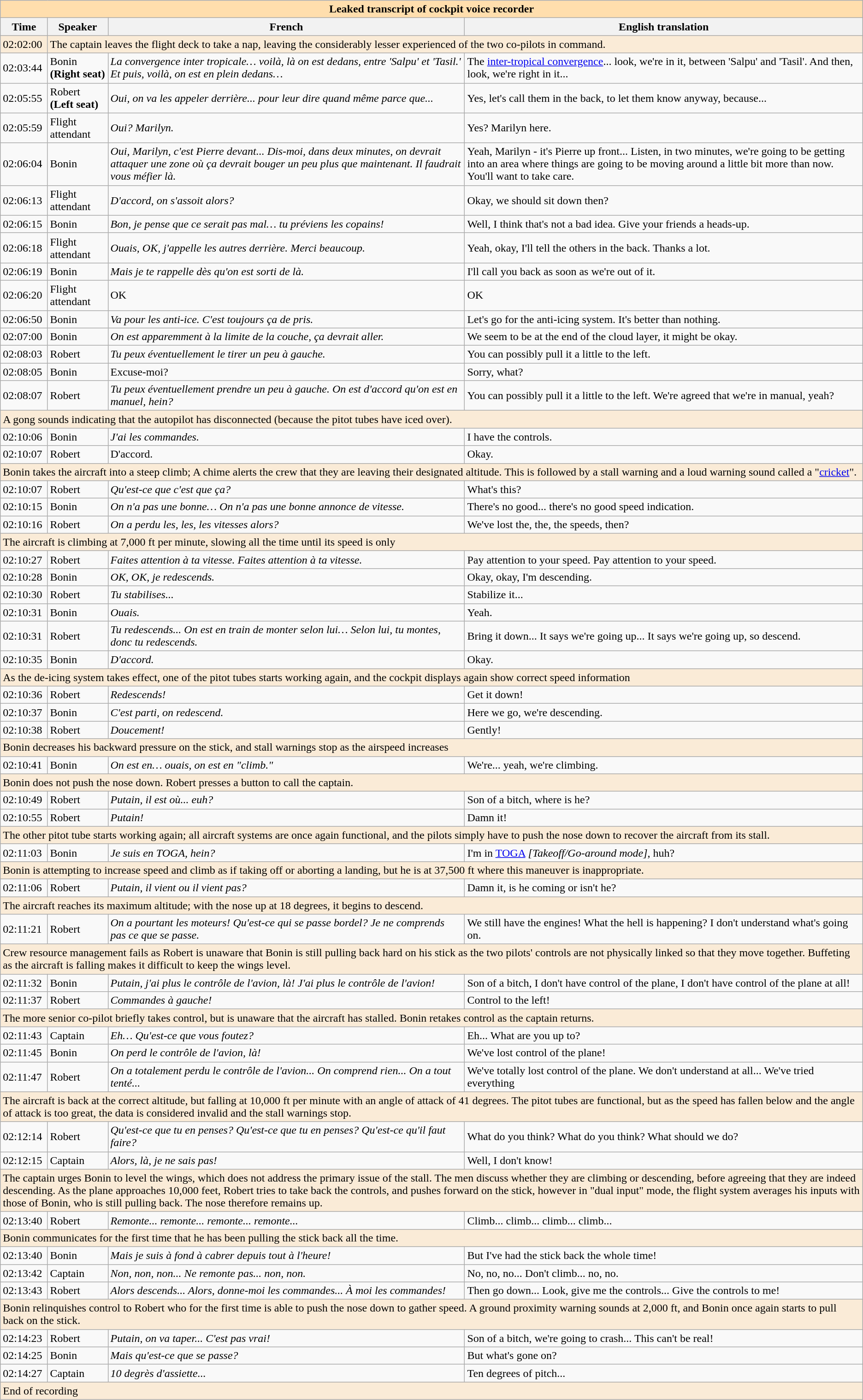<table class="wikitable">
<tr>
<th style="background:#ffdead;" colspan="4">Leaked transcript of cockpit voice recorder</th>
</tr>
<tr>
<th>Time</th>
<th>Speaker</th>
<th>French</th>
<th>English translation</th>
</tr>
<tr>
<td style="background:antiquewhite">02:02:00</td>
<td colspan="3" style="background:antiquewhite">The captain leaves the flight deck to take a nap, leaving the considerably lesser experienced of the two co-pilots in command.</td>
</tr>
<tr>
<td>02:03:44</td>
<td>Bonin<br><strong>(Right seat)</strong></td>
<td><em>La convergence inter tropicale… voilà, là on est dedans, entre 'Salpu' et 'Tasil.' Et puis, voilà, on est en plein dedans…</em></td>
<td>The <a href='#'>inter-tropical convergence</a>... look, we're in it, between 'Salpu' and 'Tasil'. And then, look, we're right in it...</td>
</tr>
<tr>
<td>02:05:55</td>
<td>Robert<br><strong>(Left seat)</strong></td>
<td><em>Oui, on va les appeler derrière... pour leur dire quand même parce que...</em></td>
<td>Yes, let's call them in the back, to let them know anyway, because...</td>
</tr>
<tr>
<td>02:05:59</td>
<td>Flight attendant</td>
<td><em>Oui? Marilyn.</em></td>
<td>Yes? Marilyn here.</td>
</tr>
<tr>
<td>02:06:04</td>
<td>Bonin</td>
<td><em>Oui, Marilyn, c'est Pierre devant... Dis-moi, dans deux minutes, on devrait attaquer une zone où ça devrait bouger un peu plus que maintenant. Il faudrait vous méfier là.</em></td>
<td>Yeah, Marilyn - it's Pierre up front... Listen, in two minutes, we're going to be getting into an area where things are going to be moving around a little bit more than now. You'll want to take care.</td>
</tr>
<tr>
<td>02:06:13</td>
<td>Flight attendant</td>
<td><em>D'accord, on s'assoit alors?</em></td>
<td>Okay, we should sit down then?</td>
</tr>
<tr>
<td>02:06:15</td>
<td>Bonin</td>
<td><em>Bon, je pense que ce serait pas mal… tu préviens les copains!</em></td>
<td>Well, I think that's not a bad idea. Give your friends a heads-up.</td>
</tr>
<tr>
<td>02:06:18</td>
<td>Flight attendant</td>
<td><em>Ouais, OK, j'appelle les autres derrière. Merci beaucoup.</em></td>
<td>Yeah, okay, I'll tell the others in the back. Thanks a lot.</td>
</tr>
<tr>
<td>02:06:19</td>
<td>Bonin</td>
<td><em>Mais je te rappelle dès qu'on est sorti de là.</em></td>
<td>I'll call you back as soon as we're out of it.</td>
</tr>
<tr>
<td>02:06:20</td>
<td>Flight attendant</td>
<td>OK</td>
<td>OK</td>
</tr>
<tr>
<td>02:06:50</td>
<td>Bonin</td>
<td><em>Va pour les anti-ice. C'est toujours ça de pris.</em></td>
<td>Let's go for the anti-icing system. It's better than nothing.</td>
</tr>
<tr>
<td>02:07:00</td>
<td>Bonin</td>
<td><em>On est apparemment à la limite de la couche, ça devrait aller.</em></td>
<td>We seem to be at the end of the cloud layer, it might be okay.</td>
</tr>
<tr>
<td>02:08:03</td>
<td>Robert</td>
<td><em>Tu peux éventuellement le tirer un peu à gauche.</em></td>
<td>You can possibly pull it a little to the left.</td>
</tr>
<tr>
<td>02:08:05</td>
<td>Bonin</td>
<td>Excuse-moi?</td>
<td>Sorry, what?</td>
</tr>
<tr>
<td>02:08:07</td>
<td>Robert</td>
<td><em>Tu peux éventuellement prendre un peu à gauche. On est d'accord qu'on est en manuel, hein?</em></td>
<td>You can possibly pull it a little to the left. We're agreed that we're in manual, yeah?</td>
</tr>
<tr>
<td colspan="4" style="background:antiquewhite">A gong sounds indicating that the autopilot has disconnected (because the pitot tubes have iced over).</td>
</tr>
<tr>
<td>02:10:06</td>
<td>Bonin</td>
<td><em>J'ai les commandes.</em></td>
<td>I have the controls.</td>
</tr>
<tr>
<td>02:10:07</td>
<td>Robert</td>
<td>D'accord.</td>
<td>Okay.</td>
</tr>
<tr>
<td colspan="4" style="background:antiquewhite">Bonin takes the aircraft into a steep climb; A chime alerts the crew that they are leaving their designated altitude.  This is followed by a stall warning and a loud warning sound called a "<a href='#'>cricket</a>".</td>
</tr>
<tr>
<td>02:10:07</td>
<td>Robert</td>
<td><em>Qu'est-ce que c'est que ça?</em></td>
<td>What's this?</td>
</tr>
<tr>
<td>02:10:15</td>
<td>Bonin</td>
<td><em>On n'a pas une bonne… On n'a pas une bonne annonce de vitesse.</em></td>
<td>There's no good... there's no good speed indication.</td>
</tr>
<tr>
<td>02:10:16</td>
<td>Robert</td>
<td><em>On a perdu les, les, les vitesses alors?</em></td>
<td>We've lost the, the, the speeds, then?</td>
</tr>
<tr>
<td colspan="4" style="background:antiquewhite">The aircraft is climbing at 7,000 ft per minute, slowing all the time until its speed is only </td>
</tr>
<tr>
<td>02:10:27</td>
<td>Robert</td>
<td><em>Faites attention à ta vitesse. Faites attention à ta vitesse.</em></td>
<td>Pay attention to your speed. Pay attention to your speed.</td>
</tr>
<tr>
<td>02:10:28</td>
<td>Bonin</td>
<td><em>OK, OK, je redescends.</em></td>
<td>Okay, okay, I'm descending.</td>
</tr>
<tr>
<td>02:10:30</td>
<td>Robert</td>
<td><em>Tu stabilises... </em></td>
<td>Stabilize it...</td>
</tr>
<tr>
<td>02:10:31</td>
<td>Bonin</td>
<td><em>Ouais.</em></td>
<td>Yeah.</td>
</tr>
<tr>
<td>02:10:31</td>
<td>Robert</td>
<td><em>Tu redescends... On est en train de monter selon lui… Selon lui, tu montes, donc tu redescends.</em></td>
<td>Bring it down... It says we're going up... It says we're going up, so descend.</td>
</tr>
<tr>
<td>02:10:35</td>
<td>Bonin</td>
<td><em>D'accord.</em></td>
<td>Okay.</td>
</tr>
<tr>
<td colspan="4" style="background:antiquewhite">As the de-icing system takes effect, one of the pitot tubes starts working again, and the cockpit displays again show correct speed information</td>
</tr>
<tr>
<td>02:10:36</td>
<td>Robert</td>
<td><em>Redescends!</em></td>
<td>Get it down!</td>
</tr>
<tr>
<td>02:10:37</td>
<td>Bonin</td>
<td><em>C'est parti, on redescend.</em></td>
<td>Here we go, we're descending.</td>
</tr>
<tr>
<td>02:10:38</td>
<td>Robert</td>
<td><em>Doucement!</em></td>
<td>Gently!</td>
</tr>
<tr>
<td colspan="4" style="background:antiquewhite">Bonin decreases his backward pressure on the stick, and stall warnings stop as the airspeed increases</td>
</tr>
<tr>
<td>02:10:41</td>
<td>Bonin</td>
<td><em>On est en… ouais, on est en "climb."</em></td>
<td>We're... yeah, we're climbing.</td>
</tr>
<tr>
<td colspan="4" style="background:antiquewhite">Bonin does not push the nose down.  Robert presses a button to call the captain.</td>
</tr>
<tr>
<td>02:10:49</td>
<td>Robert</td>
<td><em>Putain, il est où... euh?</em></td>
<td>Son of a bitch, where is he?</td>
</tr>
<tr>
<td>02:10:55</td>
<td>Robert</td>
<td><em>Putain!</em></td>
<td>Damn it!</td>
</tr>
<tr>
<td colspan="4" style="background:antiquewhite">The other pitot tube starts working again; all aircraft systems are once again functional, and the pilots simply have to push the nose down to recover the aircraft from its stall.</td>
</tr>
<tr>
<td>02:11:03</td>
<td>Bonin</td>
<td><em>Je suis en TOGA, hein?</em></td>
<td>I'm in <a href='#'>TOGA</a> <em>[Takeoff/Go-around mode]</em>, huh?</td>
</tr>
<tr>
<td colspan="4" style="background:antiquewhite">Bonin is attempting to increase speed and climb as if taking off or aborting a landing, but he is at 37,500 ft where this maneuver is inappropriate.</td>
</tr>
<tr>
<td>02:11:06</td>
<td>Robert</td>
<td><em>Putain, il vient ou il vient pas?</em></td>
<td>Damn it, is he coming or isn't he?</td>
</tr>
<tr>
<td colspan="4" style="background:antiquewhite">The aircraft reaches its maximum altitude; with the nose up at 18 degrees, it begins to descend.</td>
</tr>
<tr>
<td>02:11:21</td>
<td>Robert</td>
<td><em>On a pourtant les moteurs! Qu'est-ce qui se passe bordel? Je ne comprends pas ce que se passe.</em></td>
<td>We still have the engines! What the hell is happening? I don't understand what's going on.</td>
</tr>
<tr>
<td colspan="4" style="background:antiquewhite">Crew resource management fails as Robert is unaware that Bonin is still pulling back hard on his stick as the two pilots' controls are not physically linked so that they move together.  Buffeting as the aircraft is falling makes it difficult to keep the wings level.</td>
</tr>
<tr>
<td>02:11:32</td>
<td>Bonin</td>
<td><em>Putain, j'ai plus le contrôle de l'avion, là! J'ai plus le contrôle de l'avion!</em></td>
<td>Son of a bitch, I don't have control of the plane, I don't have control of the plane at all!</td>
</tr>
<tr>
<td>02:11:37</td>
<td>Robert</td>
<td><em>Commandes à gauche!</em></td>
<td>Control to the left!</td>
</tr>
<tr>
<td colspan="4" style="background:antiquewhite">The more senior co-pilot briefly takes control, but is unaware that the aircraft has stalled.  Bonin retakes control as the captain returns.</td>
</tr>
<tr>
<td>02:11:43</td>
<td>Captain</td>
<td><em>Eh… Qu'est-ce que vous foutez?</em></td>
<td>Eh... What are you up to?</td>
</tr>
<tr>
<td>02:11:45</td>
<td>Bonin</td>
<td><em>On perd le contrôle de l'avion, là!</em></td>
<td>We've lost control of the plane!</td>
</tr>
<tr>
<td>02:11:47</td>
<td>Robert</td>
<td><em>On a totalement perdu le contrôle de l'avion... On comprend rien... On a tout tenté...</em></td>
<td>We've totally lost control of the plane. We don't understand at all... We've tried everything</td>
</tr>
<tr>
<td colspan="4" style="background:antiquewhite">The aircraft is back at the correct altitude, but falling at 10,000 ft per minute with an angle of attack of 41 degrees.  The pitot tubes are functional, but as the speed has fallen below  and the angle of attack is too great, the data is considered invalid and the stall warnings stop.</td>
</tr>
<tr>
<td>02:12:14</td>
<td>Robert</td>
<td><em>Qu'est-ce que tu en penses? Qu'est-ce que tu en penses? Qu'est-ce qu'il faut faire?</em></td>
<td>What do you think? What do you think? What should we do?</td>
</tr>
<tr>
<td>02:12:15</td>
<td>Captain</td>
<td><em>Alors, là, je ne sais pas!</em></td>
<td>Well, I don't know!</td>
</tr>
<tr>
<td colspan="4" style="background:antiquewhite">The captain urges Bonin to level the wings, which does not address the primary issue of the stall. The men discuss whether they are climbing or descending, before agreeing that they are indeed descending. As the plane approaches 10,000 feet, Robert tries to take back the controls, and pushes forward on the stick, however in "dual input" mode, the flight system averages his inputs with those of Bonin, who is still pulling back. The nose therefore remains up.</td>
</tr>
<tr>
<td>02:13:40</td>
<td>Robert</td>
<td><em>Remonte... remonte... remonte... remonte...</em></td>
<td>Climb... climb... climb... climb...</td>
</tr>
<tr>
<td colspan="4" style="background:antiquewhite">Bonin communicates for the first time that he has been pulling the stick back all the time.</td>
</tr>
<tr>
<td>02:13:40</td>
<td>Bonin</td>
<td><em>Mais je suis à fond à cabrer depuis tout à l'heure!</em></td>
<td>But I've had the stick back the whole time!</td>
</tr>
<tr>
<td>02:13:42</td>
<td>Captain</td>
<td><em>Non, non, non... Ne remonte pas... non, non.</em></td>
<td>No, no, no... Don't climb... no, no.</td>
</tr>
<tr>
<td>02:13:43</td>
<td>Robert</td>
<td><em>Alors descends... Alors, donne-moi les commandes... À moi les commandes!</em></td>
<td>Then go down... Look, give me the controls... Give the controls to me!</td>
</tr>
<tr>
<td colspan="4" style="background:antiquewhite">Bonin relinquishes control to Robert who for the first time is able to push the nose down to gather speed.  A ground proximity warning sounds at 2,000 ft, and Bonin once again starts to pull back on the stick.</td>
</tr>
<tr>
<td>02:14:23</td>
<td>Robert</td>
<td><em>Putain, on va taper... C'est pas vrai!</em></td>
<td>Son of a bitch, we're going to crash... This can't be real!</td>
</tr>
<tr>
<td>02:14:25</td>
<td>Bonin</td>
<td><em>Mais qu'est-ce que se passe?</em></td>
<td>But what's gone on?</td>
</tr>
<tr>
<td>02:14:27</td>
<td>Captain</td>
<td><em>10 degrès d'assiette...</em></td>
<td>Ten degrees of pitch...</td>
</tr>
<tr>
<td colspan="4" style="background:antiquewhite">End of recording</td>
</tr>
</table>
